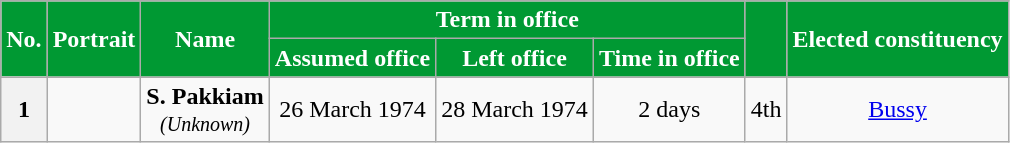<table class="wikitable sortable" style="text-align:center;">
<tr>
<th rowspan=2 style="background-color:#009933;color:white">No.</th>
<th rowspan=2 style="background-color:#009933;color:white">Portrait</th>
<th rowspan=2 style="background-color:#009933;color:white">Name<br></th>
<th colspan=3 style="background-color:#009933;color:white">Term in office</th>
<th rowspan=2 style="background-color:#009933;color:white"><a href='#'></a><br></th>
<th rowspan=2 style="background-color:#009933;color:white">Elected constituency</th>
</tr>
<tr>
<th style="background-color:#009933;color:white">Assumed office</th>
<th style="background-color:#009933;color:white">Left office</th>
<th style="background-color:#009933;color:white">Time in office</th>
</tr>
<tr>
<th>1</th>
<td></td>
<td><strong>S. Pakkiam</strong><br><small><em>(Unknown)</em></small></td>
<td>26 March 1974</td>
<td>28 March 1974</td>
<td>2 days</td>
<td>4th<br></td>
<td><a href='#'>Bussy</a></td>
</tr>
</table>
